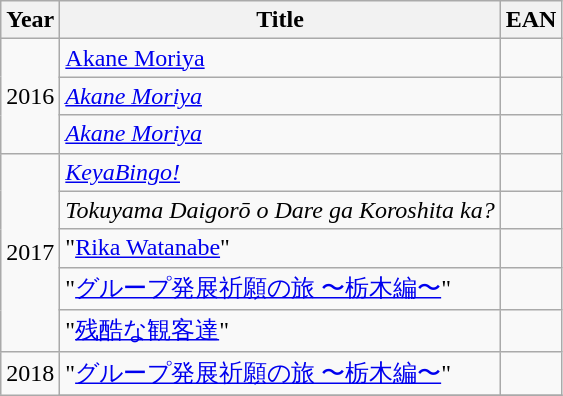<table class="wikitable">
<tr>
<th>Year</th>
<th>Title</th>
<th>EAN</th>
</tr>
<tr>
<td rowspan="3">2016</td>
<td><a href='#'>Akane Moriya</a></td>
<td></td>
</tr>
<tr>
<td><em><a href='#'>Akane Moriya</a></em></td>
<td></td>
</tr>
<tr>
<td><em><a href='#'>Akane Moriya</a></em></td>
<td></td>
</tr>
<tr>
<td rowspan="5">2017</td>
<td><em><a href='#'>KeyaBingo!</a></em></td>
<td></td>
</tr>
<tr>
<td><em>Tokuyama Daigorō o Dare ga Koroshita ka?</em></td>
<td></td>
</tr>
<tr>
<td>"<a href='#'>Rika Watanabe</a>"</td>
<td></td>
</tr>
<tr>
<td>"<a href='#'>グループ発展祈願の旅 〜栃木編〜</a>"</td>
<td></td>
</tr>
<tr>
<td>"<a href='#'>残酷な観客達</a>"</td>
<td></td>
</tr>
<tr>
<td rowspan="2">2018</td>
<td>"<a href='#'>グループ発展祈願の旅 〜栃木編〜</a>"</td>
<td></td>
</tr>
<tr>
</tr>
</table>
